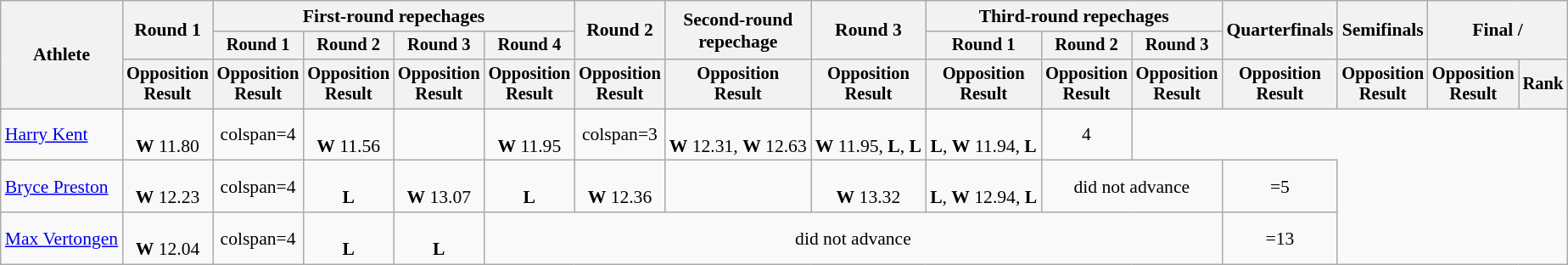<table class="wikitable" style="font-size:90%;text-align:center;">
<tr>
<th rowspan=3>Athlete</th>
<th rowspan=2>Round 1</th>
<th colspan=4>First-round repechages</th>
<th rowspan=2>Round 2</th>
<th rowspan=2>Second-round<br>repechage</th>
<th rowspan=2>Round 3</th>
<th colspan=3>Third-round repechages</th>
<th rowspan=2>Quarterfinals</th>
<th rowspan=2>Semifinals</th>
<th rowspan=2 colspan=2>Final / </th>
</tr>
<tr style="font-size:95%">
<th>Round 1</th>
<th>Round 2</th>
<th>Round 3</th>
<th>Round 4</th>
<th>Round 1</th>
<th>Round 2</th>
<th>Round 3</th>
</tr>
<tr style="font-size:95%">
<th>Opposition<br>Result</th>
<th>Opposition<br>Result</th>
<th>Opposition<br>Result</th>
<th>Opposition<br>Result</th>
<th>Opposition<br>Result</th>
<th>Opposition<br>Result</th>
<th>Opposition<br>Result</th>
<th>Opposition<br>Result</th>
<th>Opposition<br>Result</th>
<th>Opposition<br>Result</th>
<th>Opposition<br>Result</th>
<th>Opposition<br>Result</th>
<th>Opposition<br>Result</th>
<th>Opposition<br>Result</th>
<th>Rank</th>
</tr>
<tr>
<td style="text-align:left;"><a href='#'>Harry Kent</a></td>
<td><br><strong>W</strong> 11.80</td>
<td>colspan=4 </td>
<td><br><strong>W</strong> 11.56</td>
<td></td>
<td><br><strong>W</strong> 11.95</td>
<td>colspan=3 </td>
<td><br><strong>W</strong> 12.31, <strong>W</strong> 12.63</td>
<td><br><strong>W</strong> 11.95, <strong>L</strong>, <strong>L</strong></td>
<td><br><strong>L</strong>, <strong>W</strong> 11.94, <strong>L</strong></td>
<td>4</td>
</tr>
<tr>
<td style="text-align:left;"><a href='#'>Bryce Preston</a></td>
<td><br><strong>W</strong> 12.23</td>
<td>colspan=4 </td>
<td><br><strong>L</strong></td>
<td><br><strong>W</strong> 13.07</td>
<td><br><strong>L</strong></td>
<td><br><strong>W</strong> 12.36</td>
<td></td>
<td><br><strong>W</strong> 13.32</td>
<td><br><strong>L</strong>, <strong>W</strong> 12.94, <strong>L</strong></td>
<td colspan=2>did not advance</td>
<td>=5</td>
</tr>
<tr>
<td style="text-align:left;"><a href='#'>Max Vertongen</a></td>
<td><br><strong>W</strong> 12.04</td>
<td>colspan=4 </td>
<td><br><strong>L</strong></td>
<td><br><strong>L</strong></td>
<td colspan=7>did not advance</td>
<td>=13</td>
</tr>
</table>
